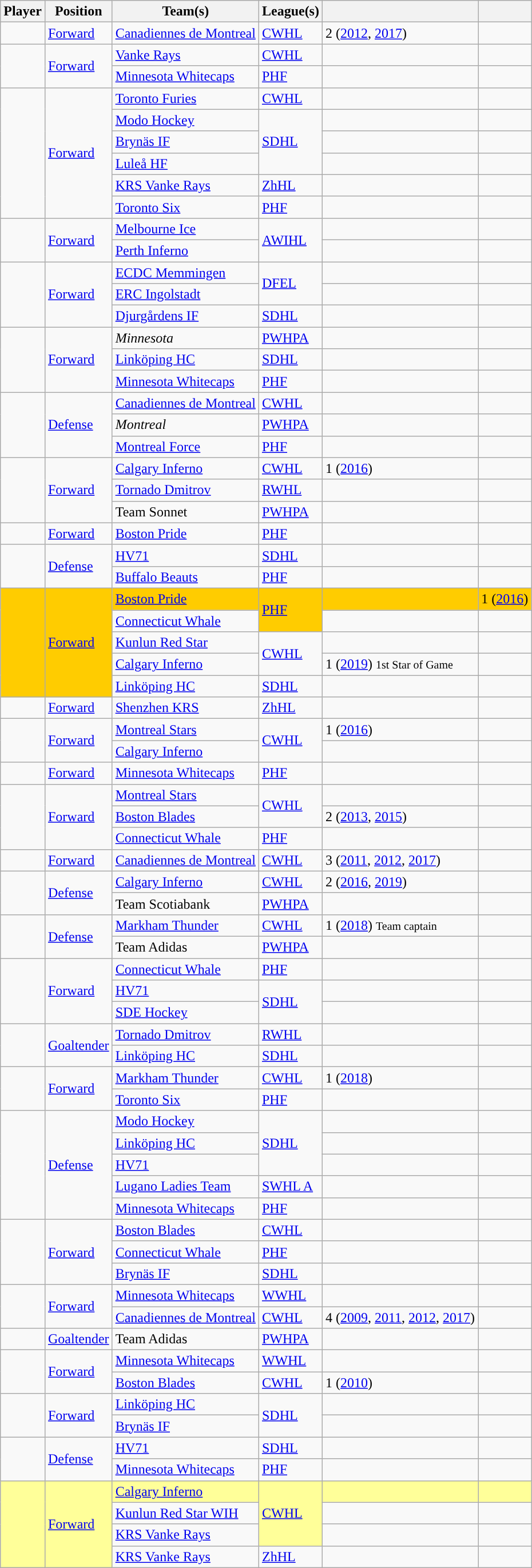<table class="wikitable sortable">
<tr>
<th>Player</th>
<th>Position</th>
<th>Team(s)</th>
<th>League(s)</th>
<th><a href='#'></a></th>
<th><a href='#'></a></th>
</tr>
<tr bgcolor=>
<td></td>
<td><a href='#'>Forward</a></td>
<td><a href='#'>Canadiennes de Montreal</a></td>
<td><a href='#'>CWHL</a></td>
<td>2 (<a href='#'>2012</a>, <a href='#'>2017</a>)</td>
<td></td>
</tr>
<tr>
<td rowspan="2"></td>
<td rowspan="2"><a href='#'>Forward</a></td>
<td><a href='#'>Vanke Rays</a></td>
<td><a href='#'>CWHL</a></td>
<td></td>
<td></td>
</tr>
<tr>
<td><a href='#'>Minnesota Whitecaps</a></td>
<td><a href='#'>PHF</a></td>
<td></td>
<td></td>
</tr>
<tr bgcolor=>
<td rowspan="6"></td>
<td rowspan="6"><a href='#'>Forward</a></td>
<td><a href='#'>Toronto Furies</a></td>
<td><a href='#'>CWHL</a></td>
<td></td>
<td></td>
</tr>
<tr>
<td><a href='#'>Modo Hockey</a></td>
<td rowspan="3"><a href='#'>SDHL</a></td>
<td></td>
<td></td>
</tr>
<tr>
<td><a href='#'>Brynäs IF</a></td>
<td></td>
<td></td>
</tr>
<tr>
<td><a href='#'>Luleå HF</a></td>
<td></td>
<td></td>
</tr>
<tr>
<td><a href='#'>KRS Vanke Rays</a></td>
<td><a href='#'>ZhHL</a></td>
<td></td>
<td></td>
</tr>
<tr>
<td><a href='#'>Toronto Six</a></td>
<td><a href='#'>PHF</a></td>
<td></td>
<td></td>
</tr>
<tr bgcolor="">
<td rowspan="2"></td>
<td rowspan="2"><a href='#'>Forward</a></td>
<td><a href='#'>Melbourne Ice</a></td>
<td rowspan="2"><a href='#'>AWIHL</a></td>
<td></td>
<td></td>
</tr>
<tr>
<td><a href='#'>Perth Inferno</a></td>
<td></td>
<td></td>
</tr>
<tr>
<td rowspan="3"></td>
<td rowspan="3"><a href='#'>Forward</a></td>
<td><a href='#'>ECDC Memmingen</a></td>
<td rowspan="2"><a href='#'>DFEL</a></td>
<td></td>
<td></td>
</tr>
<tr>
<td><a href='#'>ERC Ingolstadt</a></td>
<td></td>
<td></td>
</tr>
<tr>
<td><a href='#'>Djurgårdens IF</a></td>
<td><a href='#'>SDHL</a></td>
<td></td>
<td></td>
</tr>
<tr>
<td rowspan="3"></td>
<td rowspan="3"><a href='#'>Forward</a></td>
<td><em>Minnesota</em></td>
<td><a href='#'>PWHPA</a></td>
<td></td>
<td></td>
</tr>
<tr>
<td><a href='#'>Linköping HC</a></td>
<td><a href='#'>SDHL</a></td>
<td></td>
<td></td>
</tr>
<tr>
<td><a href='#'>Minnesota Whitecaps</a></td>
<td><a href='#'>PHF</a></td>
<td></td>
<td></td>
</tr>
<tr>
<td rowspan="3"></td>
<td rowspan="3"><a href='#'>Defense</a></td>
<td><a href='#'>Canadiennes de Montreal</a></td>
<td><a href='#'>CWHL</a></td>
<td></td>
<td></td>
</tr>
<tr>
<td><em>Montreal</em></td>
<td><a href='#'>PWHPA</a></td>
<td></td>
<td></td>
</tr>
<tr>
<td><a href='#'>Montreal Force</a></td>
<td><a href='#'>PHF</a></td>
<td></td>
<td></td>
</tr>
<tr bgcolor="">
<td rowspan="3"></td>
<td rowspan="3"><a href='#'>Forward</a></td>
<td><a href='#'>Calgary Inferno</a></td>
<td><a href='#'>CWHL</a></td>
<td>1 (<a href='#'>2016</a>)</td>
<td></td>
</tr>
<tr>
<td><a href='#'>Tornado Dmitrov</a></td>
<td><a href='#'>RWHL</a></td>
<td></td>
<td></td>
</tr>
<tr>
<td>Team Sonnet</td>
<td><a href='#'>PWHPA</a></td>
<td></td>
<td></td>
</tr>
<tr>
<td></td>
<td><a href='#'>Forward</a></td>
<td><a href='#'>Boston Pride</a></td>
<td><a href='#'>PHF</a></td>
<td></td>
<td></td>
</tr>
<tr>
<td rowspan="2"></td>
<td rowspan="2"><a href='#'>Defense</a></td>
<td><a href='#'>HV71</a></td>
<td><a href='#'>SDHL</a></td>
<td></td>
<td></td>
</tr>
<tr>
<td><a href='#'>Buffalo Beauts</a></td>
<td><a href='#'>PHF</a></td>
<td></td>
<td></td>
</tr>
<tr bgcolor="FFCC00">
<td rowspan="5"></td>
<td rowspan="5"><a href='#'>Forward</a></td>
<td><a href='#'>Boston Pride</a></td>
<td rowspan="2"><a href='#'>PHF</a></td>
<td></td>
<td>1 (<a href='#'>2016</a>)</td>
</tr>
<tr>
<td><a href='#'>Connecticut Whale</a></td>
<td></td>
<td></td>
</tr>
<tr>
<td><a href='#'>Kunlun Red Star</a></td>
<td rowspan="2"><a href='#'>CWHL</a></td>
<td></td>
<td></td>
</tr>
<tr>
<td><a href='#'>Calgary Inferno</a></td>
<td>1 (<a href='#'>2019</a>) <small>1st Star of Game</small></td>
<td></td>
</tr>
<tr>
<td><a href='#'>Linköping HC</a></td>
<td><a href='#'>SDHL</a></td>
<td></td>
<td></td>
</tr>
<tr>
<td></td>
<td><a href='#'>Forward</a></td>
<td><a href='#'>Shenzhen KRS</a></td>
<td><a href='#'>ZhHL</a></td>
<td></td>
<td></td>
</tr>
<tr bgcolor="">
<td rowspan="2"></td>
<td rowspan="2"><a href='#'>Forward</a></td>
<td><a href='#'>Montreal Stars</a></td>
<td rowspan="2"><a href='#'>CWHL</a></td>
<td>1 (<a href='#'>2016</a>)</td>
<td></td>
</tr>
<tr>
<td><a href='#'>Calgary Inferno</a></td>
<td></td>
<td></td>
</tr>
<tr>
<td></td>
<td><a href='#'>Forward</a></td>
<td><a href='#'>Minnesota Whitecaps</a></td>
<td><a href='#'>PHF</a></td>
<td></td>
<td></td>
</tr>
<tr>
<td rowspan="3"></td>
<td rowspan="3"><a href='#'>Forward</a></td>
<td><a href='#'>Montreal Stars</a></td>
<td rowspan="2"><a href='#'>CWHL</a></td>
<td></td>
<td></td>
</tr>
<tr>
<td><a href='#'>Boston Blades</a></td>
<td>2 (<a href='#'>2013</a>, <a href='#'>2015</a>)</td>
<td></td>
</tr>
<tr>
<td><a href='#'>Connecticut Whale</a></td>
<td><a href='#'>PHF</a></td>
<td></td>
<td></td>
</tr>
<tr bgcolor="">
<td></td>
<td><a href='#'>Forward</a></td>
<td><a href='#'>Canadiennes de Montreal</a></td>
<td><a href='#'>CWHL</a></td>
<td>3 (<a href='#'>2011</a>, <a href='#'>2012</a>, <a href='#'>2017</a>)</td>
<td></td>
</tr>
<tr bgcolor="">
<td rowspan="2"></td>
<td rowspan="2"><a href='#'>Defense</a></td>
<td><a href='#'>Calgary Inferno</a></td>
<td><a href='#'>CWHL</a></td>
<td>2 (<a href='#'>2016</a>, <a href='#'>2019</a>)</td>
<td></td>
</tr>
<tr>
<td>Team Scotiabank</td>
<td><a href='#'>PWHPA</a></td>
<td></td>
<td></td>
</tr>
<tr bgcolor="">
<td rowspan="2"></td>
<td rowspan="2"><a href='#'>Defense</a></td>
<td><a href='#'>Markham Thunder</a></td>
<td><a href='#'>CWHL</a></td>
<td>1 (<a href='#'>2018</a>) <small>Team captain</small></td>
<td></td>
</tr>
<tr>
<td>Team Adidas</td>
<td><a href='#'>PWHPA</a></td>
<td></td>
<td></td>
</tr>
<tr>
<td rowspan="3"></td>
<td rowspan="3"><a href='#'>Forward</a></td>
<td><a href='#'>Connecticut Whale</a></td>
<td><a href='#'>PHF</a></td>
<td></td>
<td></td>
</tr>
<tr>
<td><a href='#'>HV71</a></td>
<td rowspan="2"><a href='#'>SDHL</a></td>
<td></td>
<td></td>
</tr>
<tr>
<td><a href='#'>SDE Hockey</a></td>
<td></td>
<td></td>
</tr>
<tr bgcolor="">
<td rowspan="2"></td>
<td rowspan="2"><a href='#'>Goaltender</a></td>
<td><a href='#'>Tornado Dmitrov</a></td>
<td><a href='#'>RWHL</a></td>
<td></td>
<td></td>
</tr>
<tr>
<td><a href='#'>Linköping HC</a></td>
<td><a href='#'>SDHL</a></td>
<td></td>
<td></td>
</tr>
<tr bgcolor="">
<td rowspan="2"></td>
<td rowspan="2"><a href='#'>Forward</a></td>
<td><a href='#'>Markham Thunder</a></td>
<td><a href='#'>CWHL</a></td>
<td>1 (<a href='#'>2018</a>)</td>
<td></td>
</tr>
<tr>
<td><a href='#'>Toronto Six</a></td>
<td><a href='#'>PHF</a></td>
<td></td>
<td></td>
</tr>
<tr>
<td rowspan="5"></td>
<td rowspan="5"><a href='#'>Defense</a></td>
<td><a href='#'>Modo Hockey</a></td>
<td rowspan="3"><a href='#'>SDHL</a></td>
<td></td>
<td></td>
</tr>
<tr>
<td><a href='#'>Linköping HC</a></td>
<td></td>
<td></td>
</tr>
<tr>
<td><a href='#'>HV71</a></td>
<td></td>
<td></td>
</tr>
<tr>
<td><a href='#'>Lugano Ladies Team</a></td>
<td><a href='#'>SWHL A</a></td>
<td></td>
<td></td>
</tr>
<tr>
<td><a href='#'>Minnesota Whitecaps</a></td>
<td><a href='#'>PHF</a></td>
<td></td>
<td></td>
</tr>
<tr>
<td rowspan="3"></td>
<td rowspan="3"><a href='#'>Forward</a></td>
<td><a href='#'>Boston Blades</a></td>
<td><a href='#'>CWHL</a></td>
<td></td>
<td></td>
</tr>
<tr>
<td><a href='#'>Connecticut Whale</a></td>
<td><a href='#'>PHF</a></td>
<td></td>
<td></td>
</tr>
<tr>
<td><a href='#'>Brynäs IF</a></td>
<td><a href='#'>SDHL</a></td>
<td></td>
<td></td>
</tr>
<tr bgcolor="">
<td rowspan="2"></td>
<td rowspan="2"><a href='#'>Forward</a></td>
<td><a href='#'>Minnesota Whitecaps</a></td>
<td><a href='#'>WWHL</a></td>
<td></td>
<td></td>
</tr>
<tr>
<td><a href='#'>Canadiennes de Montreal</a></td>
<td><a href='#'>CWHL</a></td>
<td>4 (<a href='#'>2009</a>, <a href='#'>2011</a>, <a href='#'>2012</a>, <a href='#'>2017</a>)</td>
<td></td>
</tr>
<tr>
<td></td>
<td><a href='#'>Goaltender</a></td>
<td>Team Adidas</td>
<td><a href='#'>PWHPA</a></td>
<td></td>
<td></td>
</tr>
<tr bgcolor="">
<td rowspan="2"></td>
<td rowspan="2"><a href='#'>Forward</a></td>
<td><a href='#'>Minnesota Whitecaps</a></td>
<td><a href='#'>WWHL</a></td>
<td></td>
<td></td>
</tr>
<tr>
<td><a href='#'>Boston Blades</a></td>
<td><a href='#'>CWHL</a></td>
<td>1 (<a href='#'>2010</a>)</td>
<td></td>
</tr>
<tr bgcolor="">
<td rowspan="2"></td>
<td rowspan="2"><a href='#'>Forward</a></td>
<td><a href='#'>Linköping HC</a></td>
<td rowspan="2"><a href='#'>SDHL</a></td>
<td></td>
<td></td>
</tr>
<tr>
<td><a href='#'>Brynäs IF</a></td>
<td></td>
<td></td>
</tr>
<tr>
<td rowspan="2"></td>
<td rowspan="2"><a href='#'>Defense</a></td>
<td><a href='#'>HV71</a></td>
<td><a href='#'>SDHL</a></td>
<td></td>
<td></td>
</tr>
<tr>
<td><a href='#'>Minnesota Whitecaps</a></td>
<td><a href='#'>PHF</a></td>
<td></td>
<td></td>
</tr>
<tr bgcolor="FFFF99">
<td rowspan="4"></td>
<td rowspan="4"><a href='#'>Forward</a></td>
<td><a href='#'>Calgary Inferno</a></td>
<td rowspan="3"><a href='#'>CWHL</a></td>
<td></td>
<td></td>
</tr>
<tr>
<td><a href='#'>Kunlun Red Star WIH</a></td>
<td></td>
<td></td>
</tr>
<tr>
<td><a href='#'>KRS Vanke Rays</a></td>
<td></td>
<td></td>
</tr>
<tr>
<td><a href='#'>KRS Vanke Rays</a></td>
<td><a href='#'>ZhHL</a></td>
<td></td>
<td></td>
</tr>
</table>
